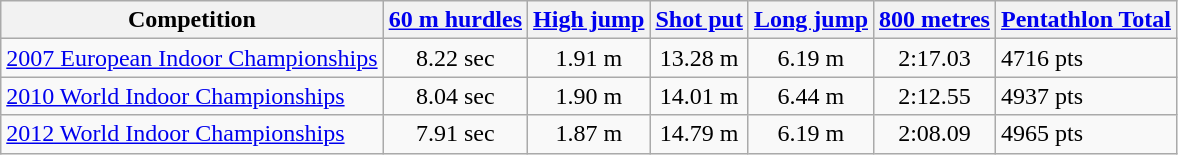<table class="wikitable">
<tr>
<th>Competition</th>
<th><a href='#'>60 m hurdles</a></th>
<th><a href='#'>High jump</a></th>
<th><a href='#'>Shot put</a></th>
<th><a href='#'>Long jump</a></th>
<th><a href='#'>800 metres</a></th>
<th><a href='#'>Pentathlon Total</a></th>
</tr>
<tr>
<td><a href='#'>2007 European Indoor Championships</a></td>
<td style="text-align:center;">8.22 sec</td>
<td style="text-align:center;">1.91 m</td>
<td style="text-align:center;">13.28 m</td>
<td style="text-align:center;">6.19 m</td>
<td style="text-align:center;">2:17.03</td>
<td>4716 pts</td>
</tr>
<tr>
<td><a href='#'>2010 World Indoor Championships</a></td>
<td style="text-align:center;">8.04 sec</td>
<td style="text-align:center;">1.90 m</td>
<td style="text-align:center;">14.01 m</td>
<td style="text-align:center;">6.44 m</td>
<td style="text-align:center;">2:12.55</td>
<td>4937 pts</td>
</tr>
<tr>
<td><a href='#'>2012 World Indoor Championships</a></td>
<td style="text-align:center;">7.91 sec</td>
<td style="text-align:center;">1.87 m</td>
<td style="text-align:center;">14.79 m</td>
<td style="text-align:center;">6.19 m</td>
<td style="text-align:center;">2:08.09</td>
<td>4965 pts</td>
</tr>
</table>
